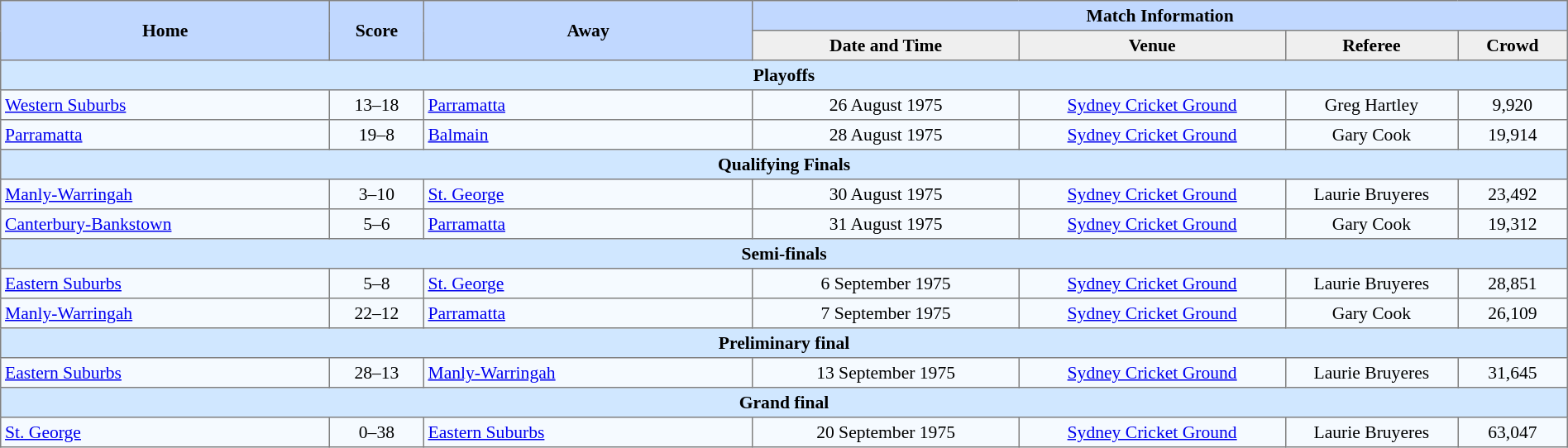<table border=1 style="border-collapse:collapse; font-size:90%; text-align:center;" cellpadding=3 cellspacing=0 width=100%>
<tr bgcolor=#C1D8FF>
<th rowspan=2 width=21%>Home</th>
<th rowspan=2 width=6%>Score</th>
<th rowspan=2 width=21%>Away</th>
<th colspan=6>Match Information</th>
</tr>
<tr bgcolor=#EFEFEF>
<th width=17%>Date and Time</th>
<th width=17%>Venue</th>
<th width=11%>Referee</th>
<th width=7%>Crowd</th>
</tr>
<tr bgcolor="#D0E7FF">
<td colspan=7><strong>Playoffs</strong></td>
</tr>
<tr bgcolor=#F5FAFF>
<td align=left> <a href='#'>Western Suburbs</a></td>
<td>13–18</td>
<td align=left> <a href='#'>Parramatta</a></td>
<td>26 August 1975</td>
<td><a href='#'>Sydney Cricket Ground</a></td>
<td>Greg Hartley</td>
<td>9,920</td>
</tr>
<tr bgcolor=#F5FAFF>
<td align=left> <a href='#'>Parramatta</a></td>
<td>19–8</td>
<td align=left> <a href='#'>Balmain</a></td>
<td>28 August 1975</td>
<td><a href='#'>Sydney Cricket Ground</a></td>
<td>Gary Cook</td>
<td>19,914</td>
</tr>
<tr bgcolor="#D0E7FF">
<td colspan=7><strong>Qualifying Finals</strong></td>
</tr>
<tr bgcolor=#F5FAFF>
<td align=left> <a href='#'>Manly-Warringah</a></td>
<td>3–10</td>
<td align=left> <a href='#'>St. George</a></td>
<td>30 August 1975</td>
<td><a href='#'>Sydney Cricket Ground</a></td>
<td>Laurie Bruyeres</td>
<td>23,492</td>
</tr>
<tr bgcolor=#F5FAFF>
<td align=left> <a href='#'>Canterbury-Bankstown</a></td>
<td>5–6</td>
<td align=left> <a href='#'>Parramatta</a></td>
<td>31 August 1975</td>
<td><a href='#'>Sydney Cricket Ground</a></td>
<td>Gary Cook</td>
<td>19,312</td>
</tr>
<tr bgcolor="#D0E7FF">
<td colspan=7><strong>Semi-finals</strong></td>
</tr>
<tr bgcolor=#F5FAFF>
<td align=left> <a href='#'>Eastern Suburbs</a></td>
<td>5–8</td>
<td align=left> <a href='#'>St. George</a></td>
<td>6 September 1975</td>
<td><a href='#'>Sydney Cricket Ground</a></td>
<td>Laurie Bruyeres</td>
<td>28,851</td>
</tr>
<tr bgcolor=#F5FAFF>
<td align=left> <a href='#'>Manly-Warringah</a></td>
<td>22–12</td>
<td align=left> <a href='#'>Parramatta</a></td>
<td>7 September 1975</td>
<td><a href='#'>Sydney Cricket Ground</a></td>
<td>Gary Cook</td>
<td>26,109</td>
</tr>
<tr bgcolor="#D0E7FF">
<td colspan=7><strong>Preliminary final</strong></td>
</tr>
<tr bgcolor=#F5FAFF>
<td align=left> <a href='#'>Eastern Suburbs</a></td>
<td>28–13</td>
<td align=left> <a href='#'>Manly-Warringah</a></td>
<td>13 September 1975</td>
<td><a href='#'>Sydney Cricket Ground</a></td>
<td>Laurie Bruyeres</td>
<td>31,645</td>
</tr>
<tr bgcolor="#D0E7FF">
<td colspan=7><strong>Grand final</strong></td>
</tr>
<tr bgcolor=#F5FAFF>
<td align=left> <a href='#'>St. George</a></td>
<td>0–38</td>
<td align=left> <a href='#'>Eastern Suburbs</a></td>
<td>20 September 1975</td>
<td><a href='#'>Sydney Cricket Ground</a></td>
<td>Laurie Bruyeres</td>
<td>63,047</td>
</tr>
</table>
